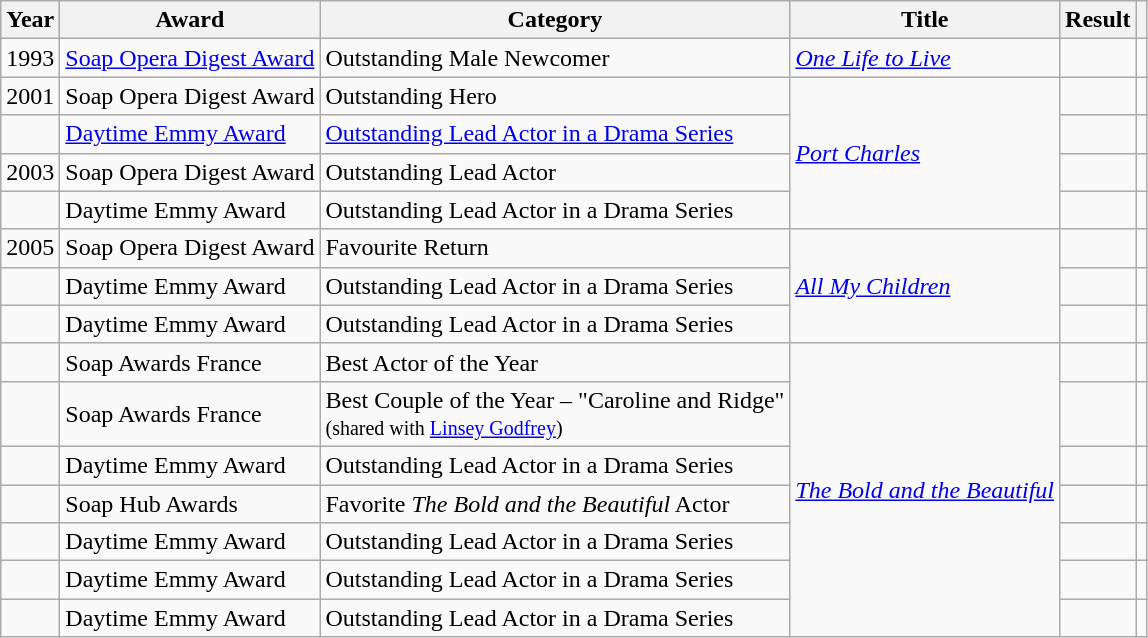<table class="wikitable sortable plainrowheaders">
<tr>
<th scope="col">Year</th>
<th scope="col">Award</th>
<th scope="col">Category</th>
<th scope="col">Title</th>
<th scope="col">Result</th>
<th scope="col" class="unsortable"></th>
</tr>
<tr>
<td style="text-align:center;">1993</td>
<td><a href='#'>Soap Opera Digest Award</a></td>
<td>Outstanding Male Newcomer</td>
<td><em><a href='#'>One Life to Live</a></em></td>
<td></td>
<td></td>
</tr>
<tr>
<td style="text-align:center;">2001</td>
<td>Soap Opera Digest Award</td>
<td>Outstanding Hero</td>
<td rowspan="4"><em><a href='#'>Port Charles</a></em></td>
<td></td>
<td></td>
</tr>
<tr>
<td></td>
<td><a href='#'>Daytime Emmy Award</a></td>
<td><a href='#'>Outstanding Lead Actor in a Drama Series</a></td>
<td></td>
<td></td>
</tr>
<tr>
<td style="text-align:center;">2003</td>
<td>Soap Opera Digest Award</td>
<td>Outstanding Lead Actor</td>
<td></td>
<td></td>
</tr>
<tr>
<td></td>
<td>Daytime Emmy Award</td>
<td>Outstanding Lead Actor in a Drama Series</td>
<td></td>
<td></td>
</tr>
<tr>
<td style="text-align:center;">2005</td>
<td>Soap Opera Digest Award</td>
<td>Favourite Return</td>
<td rowspan="3"><em><a href='#'>All My Children</a></em></td>
<td></td>
<td></td>
</tr>
<tr>
<td></td>
<td>Daytime Emmy Award</td>
<td>Outstanding Lead Actor in a Drama Series</td>
<td></td>
<td></td>
</tr>
<tr>
<td></td>
<td>Daytime Emmy Award</td>
<td>Outstanding Lead Actor in a Drama Series</td>
<td></td>
<td></td>
</tr>
<tr>
<td></td>
<td>Soap Awards France</td>
<td>Best Actor of the Year</td>
<td rowspan="7"><em><a href='#'>The Bold and the Beautiful</a></em></td>
<td></td>
<td></td>
</tr>
<tr>
<td></td>
<td>Soap Awards France</td>
<td>Best Couple of the Year – "Caroline and Ridge"  <small><br>(shared with <a href='#'>Linsey Godfrey</a>) </small></td>
<td></td>
<td></td>
</tr>
<tr>
<td></td>
<td>Daytime Emmy Award</td>
<td>Outstanding Lead Actor in a Drama Series</td>
<td></td>
<td></td>
</tr>
<tr>
<td></td>
<td>Soap Hub Awards</td>
<td>Favorite <em>The Bold and the Beautiful</em> Actor</td>
<td></td>
<td></td>
</tr>
<tr>
<td></td>
<td>Daytime Emmy Award</td>
<td>Outstanding Lead Actor in a Drama Series</td>
<td></td>
<td></td>
</tr>
<tr>
<td></td>
<td>Daytime Emmy Award</td>
<td>Outstanding Lead Actor in a Drama Series</td>
<td></td>
<td></td>
</tr>
<tr>
<td></td>
<td>Daytime Emmy Award</td>
<td>Outstanding Lead Actor in a Drama Series</td>
<td></td>
<td></td>
</tr>
</table>
